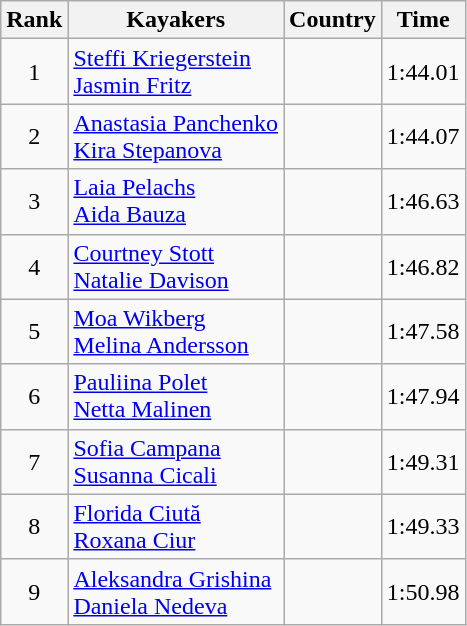<table class="wikitable" style="text-align:center">
<tr>
<th>Rank</th>
<th>Kayakers</th>
<th>Country</th>
<th>Time</th>
</tr>
<tr>
<td>1</td>
<td align="left"><a href='#'>Steffi Kriegerstein</a><br><a href='#'>Jasmin Fritz</a></td>
<td align="left"></td>
<td>1:44.01</td>
</tr>
<tr>
<td>2</td>
<td align="left"><a href='#'>Anastasia Panchenko</a><br><a href='#'>Kira Stepanova</a></td>
<td align="left"></td>
<td>1:44.07</td>
</tr>
<tr>
<td>3</td>
<td align="left"><a href='#'>Laia Pelachs</a><br><a href='#'>Aida Bauza</a></td>
<td align="left"></td>
<td>1:46.63</td>
</tr>
<tr>
<td>4</td>
<td align="left"><a href='#'>Courtney Stott</a><br><a href='#'>Natalie Davison</a></td>
<td align="left"></td>
<td>1:46.82</td>
</tr>
<tr>
<td>5</td>
<td align="left"><a href='#'>Moa Wikberg</a><br><a href='#'>Melina Andersson</a></td>
<td align="left"></td>
<td>1:47.58</td>
</tr>
<tr>
<td>6</td>
<td align="left"><a href='#'>Pauliina Polet</a><br><a href='#'>Netta Malinen</a></td>
<td align="left"></td>
<td>1:47.94</td>
</tr>
<tr>
<td>7</td>
<td align="left"><a href='#'>Sofia Campana</a><br><a href='#'>Susanna Cicali</a></td>
<td align="left"></td>
<td>1:49.31</td>
</tr>
<tr>
<td>8</td>
<td align="left"><a href='#'>Florida Ciută</a><br><a href='#'>Roxana Ciur</a></td>
<td align="left"></td>
<td>1:49.33</td>
</tr>
<tr>
<td>9</td>
<td align="left"><a href='#'>Aleksandra Grishina</a><br><a href='#'>Daniela Nedeva</a></td>
<td align="left"></td>
<td>1:50.98</td>
</tr>
</table>
